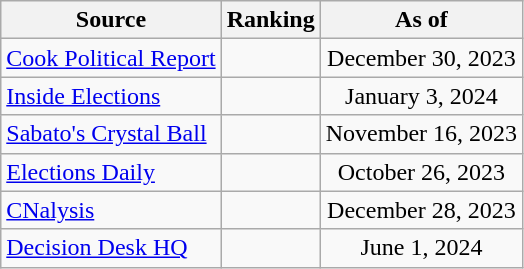<table class="wikitable" style="text-align:center">
<tr>
<th>Source</th>
<th>Ranking</th>
<th>As of</th>
</tr>
<tr>
<td align=left><a href='#'>Cook Political Report</a></td>
<td></td>
<td>December 30, 2023</td>
</tr>
<tr>
<td align=left><a href='#'>Inside Elections</a></td>
<td></td>
<td>January 3, 2024</td>
</tr>
<tr>
<td align=left><a href='#'>Sabato's Crystal Ball</a></td>
<td></td>
<td>November 16, 2023</td>
</tr>
<tr>
<td align=left><a href='#'>Elections Daily</a></td>
<td></td>
<td>October 26, 2023</td>
</tr>
<tr>
<td align=left><a href='#'>CNalysis</a></td>
<td></td>
<td>December 28, 2023</td>
</tr>
<tr>
<td align=left><a href='#'>Decision Desk HQ</a></td>
<td></td>
<td>June 1, 2024</td>
</tr>
</table>
